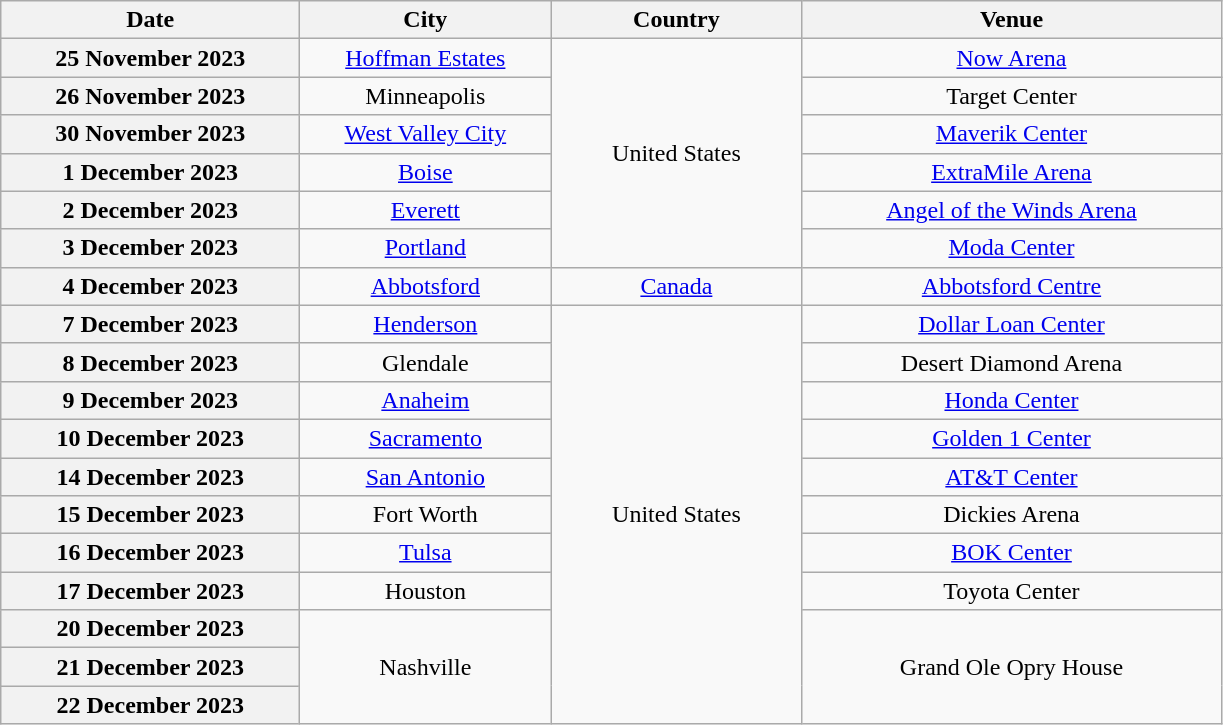<table class="wikitable plainrowheaders" style="text-align:center;">
<tr>
<th scope="col" style="width:12em;">Date</th>
<th scope="col" style="width:10em;">City</th>
<th scope="col" style="width:10em;">Country</th>
<th scope="col" style="width:17em;">Venue</th>
</tr>
<tr>
<th scope="row" style="text-align:center;">25 November 2023</th>
<td><a href='#'>Hoffman Estates</a></td>
<td rowspan="6">United States</td>
<td><a href='#'>Now Arena</a></td>
</tr>
<tr>
<th scope="row" style="text-align:center;">26 November 2023</th>
<td>Minneapolis</td>
<td>Target Center</td>
</tr>
<tr>
<th scope="row" style="text-align:center;">30 November 2023</th>
<td><a href='#'>West Valley City</a></td>
<td><a href='#'>Maverik Center</a></td>
</tr>
<tr>
<th scope="row" style="text-align:center;">1 December 2023</th>
<td><a href='#'>Boise</a></td>
<td><a href='#'>ExtraMile Arena</a></td>
</tr>
<tr>
<th scope="row" style="text-align:center;">2 December 2023</th>
<td><a href='#'>Everett</a></td>
<td><a href='#'>Angel of the Winds Arena</a></td>
</tr>
<tr>
<th scope="row" style="text-align:center;">3 December 2023</th>
<td><a href='#'>Portland</a></td>
<td><a href='#'>Moda Center</a></td>
</tr>
<tr>
<th scope="row" style="text-align:center;">4 December 2023</th>
<td><a href='#'>Abbotsford</a></td>
<td><a href='#'>Canada</a></td>
<td><a href='#'>Abbotsford Centre</a></td>
</tr>
<tr>
<th scope="row" style="text-align:center;">7 December 2023</th>
<td><a href='#'>Henderson</a></td>
<td rowspan="11">United States</td>
<td><a href='#'>Dollar Loan Center</a></td>
</tr>
<tr>
<th scope="row" style="text-align:center;">8 December 2023</th>
<td>Glendale</td>
<td>Desert Diamond Arena</td>
</tr>
<tr>
<th scope="row" style="text-align:center;">9 December 2023</th>
<td><a href='#'>Anaheim</a></td>
<td><a href='#'>Honda Center</a></td>
</tr>
<tr>
<th scope="row" style="text-align:center;">10 December 2023</th>
<td><a href='#'>Sacramento</a></td>
<td><a href='#'>Golden 1 Center</a></td>
</tr>
<tr>
<th scope="row" style="text-align:center;">14 December 2023</th>
<td><a href='#'>San Antonio</a></td>
<td><a href='#'>AT&T Center</a></td>
</tr>
<tr>
<th scope="row" style="text-align:center;">15 December 2023</th>
<td>Fort Worth</td>
<td>Dickies Arena</td>
</tr>
<tr>
<th scope="row" style="text-align:center;">16 December 2023</th>
<td><a href='#'>Tulsa</a></td>
<td><a href='#'>BOK Center</a></td>
</tr>
<tr>
<th scope="row" style="text-align:center;">17 December 2023</th>
<td>Houston</td>
<td>Toyota Center</td>
</tr>
<tr>
<th scope="row" style="text-align:center;">20 December 2023</th>
<td rowspan="3">Nashville</td>
<td rowspan="3">Grand Ole Opry House</td>
</tr>
<tr>
<th scope="row" style="text-align:center;">21 December 2023</th>
</tr>
<tr>
<th scope="row" style="text-align:center;">22 December 2023</th>
</tr>
</table>
